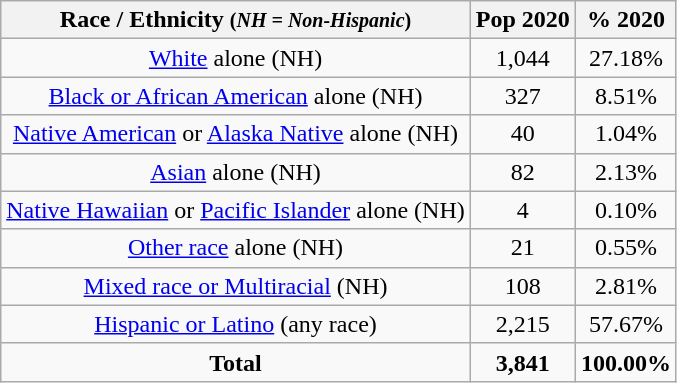<table class="wikitable" style="text-align:center;">
<tr>
<th>Race / Ethnicity <small>(<em>NH = Non-Hispanic</em>)</small></th>
<th>Pop 2020</th>
<th>% 2020</th>
</tr>
<tr>
<td><a href='#'>White</a> alone (NH)</td>
<td>1,044</td>
<td>27.18%</td>
</tr>
<tr>
<td><a href='#'>Black or African American</a> alone (NH)</td>
<td>327</td>
<td>8.51%</td>
</tr>
<tr>
<td><a href='#'>Native American</a> or <a href='#'>Alaska Native</a> alone (NH)</td>
<td>40</td>
<td>1.04%</td>
</tr>
<tr>
<td><a href='#'>Asian</a> alone (NH)</td>
<td>82</td>
<td>2.13%</td>
</tr>
<tr>
<td><a href='#'>Native Hawaiian</a> or <a href='#'>Pacific Islander</a> alone (NH)</td>
<td>4</td>
<td>0.10%</td>
</tr>
<tr>
<td><a href='#'>Other race</a> alone (NH)</td>
<td>21</td>
<td>0.55%</td>
</tr>
<tr>
<td><a href='#'>Mixed race or Multiracial</a> (NH)</td>
<td>108</td>
<td>2.81%</td>
</tr>
<tr>
<td><a href='#'>Hispanic or Latino</a> (any race)</td>
<td>2,215</td>
<td>57.67%</td>
</tr>
<tr>
<td><strong>Total</strong></td>
<td><strong>3,841</strong></td>
<td><strong>100.00%</strong></td>
</tr>
</table>
